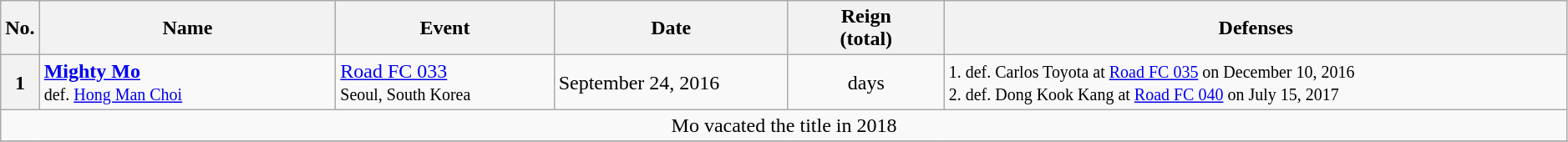<table class="wikitable" style="width:99%;">
<tr>
<th style="width:2%;">No.</th>
<th style="width:19%;">Name</th>
<th style="width:14%;">Event</th>
<th style="width:15%;">Date</th>
<th style="width:10%;">Reign<br>(total)</th>
<th style="width:40%;">Defenses</th>
</tr>
<tr>
<th>1</th>
<td> <strong><a href='#'>Mighty Mo</a></strong><br><small>def. <a href='#'>Hong Man Choi</a></small></td>
<td><a href='#'>Road FC 033</a><br><small>Seoul, South Korea</small></td>
<td>September 24, 2016</td>
<td style="text-align:center;"> days</td>
<td><small>1. def. Carlos Toyota at <a href='#'>Road FC 035</a> on December 10, 2016</small><small><br>2. def. Dong Kook Kang at <a href='#'>Road FC 040</a> on July 15, 2017</small></td>
</tr>
<tr>
<td style="text-align:center;" colspan="6">Mo vacated the title in 2018</td>
</tr>
<tr>
</tr>
</table>
